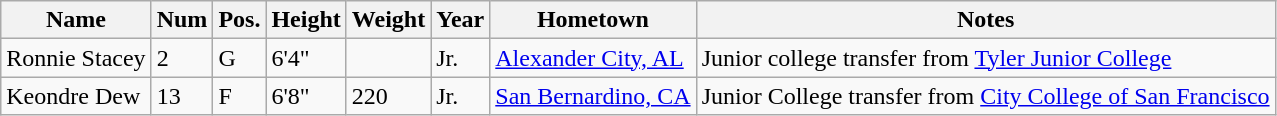<table class="wikitable sortable" border="1">
<tr>
<th>Name</th>
<th>Num</th>
<th>Pos.</th>
<th>Height</th>
<th>Weight</th>
<th>Year</th>
<th>Hometown</th>
<th class="unsortable">Notes</th>
</tr>
<tr>
<td sortname>Ronnie Stacey</td>
<td>2</td>
<td>G</td>
<td>6'4"</td>
<td></td>
<td>Jr.</td>
<td><a href='#'>Alexander City, AL</a></td>
<td>Junior college transfer from <a href='#'>Tyler Junior College</a></td>
</tr>
<tr>
<td sortname>Keondre Dew</td>
<td>13</td>
<td>F</td>
<td>6'8"</td>
<td>220</td>
<td>Jr.</td>
<td><a href='#'>San Bernardino, CA</a></td>
<td>Junior College transfer from <a href='#'>City College of San Francisco</a></td>
</tr>
</table>
